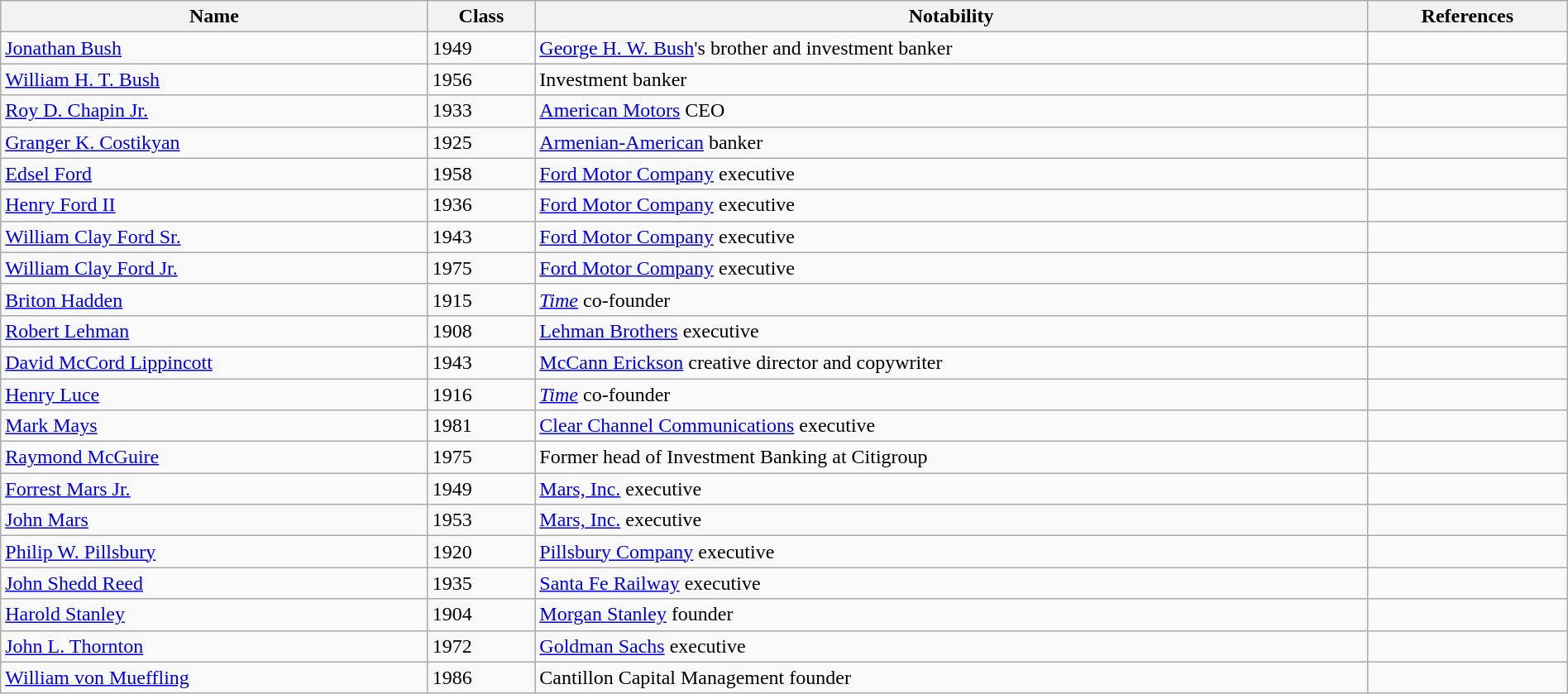<table class="wikitable sortable" style="width:100%;">
<tr>
<th>Name</th>
<th>Class</th>
<th>Notability</th>
<th>References</th>
</tr>
<tr>
<td><a href='#'>Jonathan Bush</a></td>
<td>1949</td>
<td><a href='#'>George H. W. Bush</a>'s brother and investment banker</td>
<td></td>
</tr>
<tr>
<td><a href='#'>William H. T. Bush</a></td>
<td>1956</td>
<td>Investment banker</td>
<td></td>
</tr>
<tr>
<td><a href='#'>Roy D. Chapin Jr.</a></td>
<td>1933</td>
<td><a href='#'>American Motors</a> CEO</td>
<td></td>
</tr>
<tr>
<td><a href='#'>Granger K. Costikyan</a></td>
<td>1925</td>
<td><a href='#'>Armenian-American</a> banker</td>
<td></td>
</tr>
<tr>
<td><a href='#'>Edsel Ford</a></td>
<td>1958</td>
<td><a href='#'>Ford Motor Company</a> executive</td>
<td></td>
</tr>
<tr>
<td><a href='#'>Henry Ford II</a></td>
<td>1936</td>
<td><a href='#'>Ford Motor Company</a> executive</td>
<td></td>
</tr>
<tr>
<td><a href='#'>William Clay Ford Sr.</a></td>
<td>1943</td>
<td><a href='#'>Ford Motor Company</a> executive</td>
<td></td>
</tr>
<tr>
<td><a href='#'>William Clay Ford Jr.</a></td>
<td>1975</td>
<td><a href='#'>Ford Motor Company</a> executive</td>
<td></td>
</tr>
<tr>
<td><a href='#'>Briton Hadden</a></td>
<td>1915</td>
<td><em><a href='#'>Time</a></em> co-founder</td>
<td></td>
</tr>
<tr>
<td><a href='#'>Robert Lehman</a></td>
<td>1908</td>
<td><a href='#'>Lehman Brothers</a> executive</td>
<td></td>
</tr>
<tr>
<td><a href='#'>David McCord Lippincott</a></td>
<td>1943</td>
<td><a href='#'>McCann Erickson</a> creative director and copywriter</td>
<td></td>
</tr>
<tr>
<td><a href='#'>Henry Luce</a></td>
<td>1916</td>
<td><em><a href='#'>Time</a></em> co-founder</td>
<td></td>
</tr>
<tr>
<td><a href='#'>Mark Mays</a></td>
<td>1981</td>
<td><a href='#'>Clear Channel Communications</a> executive</td>
<td></td>
</tr>
<tr>
<td><a href='#'>Raymond McGuire</a></td>
<td>1975</td>
<td>Former head of Investment Banking at Citigroup</td>
<td></td>
</tr>
<tr>
<td><a href='#'>Forrest Mars Jr.</a></td>
<td>1949</td>
<td><a href='#'>Mars, Inc.</a> executive</td>
<td></td>
</tr>
<tr>
<td><a href='#'>John Mars</a></td>
<td>1953</td>
<td><a href='#'>Mars, Inc.</a> executive</td>
<td></td>
</tr>
<tr>
<td><a href='#'>Philip W. Pillsbury</a></td>
<td>1920</td>
<td><a href='#'>Pillsbury Company</a> executive</td>
<td></td>
</tr>
<tr>
<td><a href='#'>John Shedd Reed</a></td>
<td>1935</td>
<td><a href='#'>Santa Fe Railway</a> executive</td>
<td></td>
</tr>
<tr>
<td><a href='#'>Harold Stanley</a></td>
<td>1904</td>
<td><a href='#'>Morgan Stanley</a> founder</td>
<td></td>
</tr>
<tr>
<td><a href='#'>John L. Thornton</a></td>
<td>1972</td>
<td><a href='#'>Goldman Sachs</a> executive</td>
<td></td>
</tr>
<tr>
<td><a href='#'>William von Mueffling</a></td>
<td>1986</td>
<td>Cantillon Capital Management founder</td>
<td></td>
</tr>
</table>
